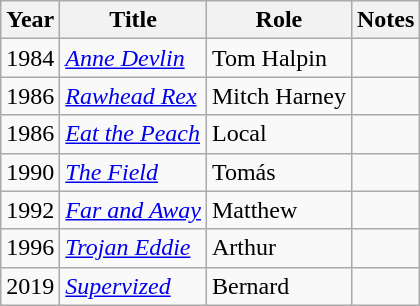<table class = "wikitable sortable">
<tr>
<th>Year</th>
<th>Title</th>
<th>Role</th>
<th class = "unsortable">Notes</th>
</tr>
<tr>
<td>1984</td>
<td><em><a href='#'>Anne Devlin</a></em></td>
<td>Tom Halpin</td>
<td></td>
</tr>
<tr>
<td>1986</td>
<td><em><a href='#'>Rawhead Rex</a></em></td>
<td>Mitch Harney</td>
<td></td>
</tr>
<tr>
<td>1986</td>
<td><em><a href='#'>Eat the Peach</a></em></td>
<td>Local</td>
<td></td>
</tr>
<tr>
<td>1990</td>
<td><em><a href='#'>The Field</a></em></td>
<td>Tomás</td>
<td></td>
</tr>
<tr>
<td>1992</td>
<td><em><a href='#'>Far and Away</a></em></td>
<td>Matthew</td>
<td></td>
</tr>
<tr>
<td>1996</td>
<td><em><a href='#'>Trojan Eddie</a></em></td>
<td>Arthur</td>
<td></td>
</tr>
<tr>
<td>2019</td>
<td><em><a href='#'>Supervized</a></em></td>
<td>Bernard</td>
<td></td>
</tr>
</table>
